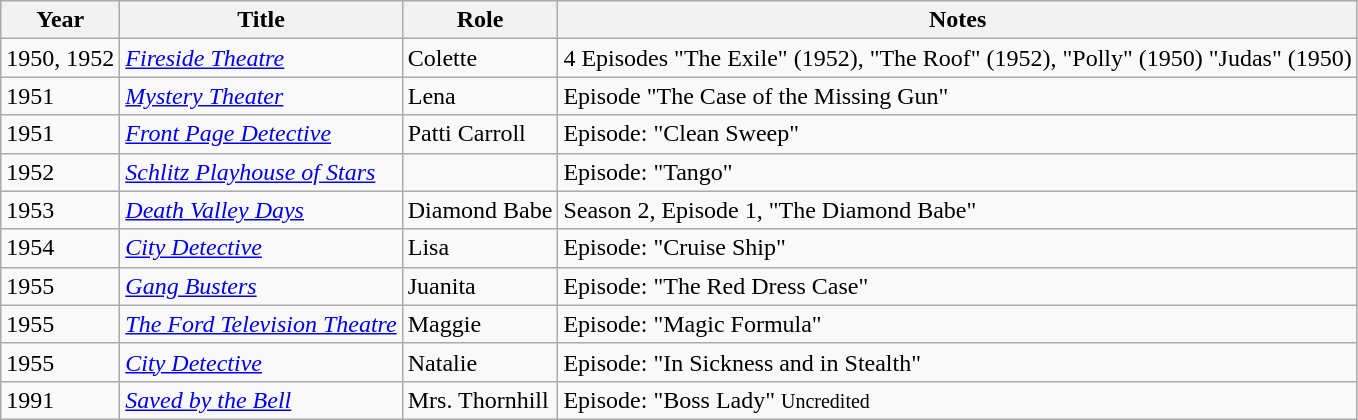<table class="wikitable plainrowheaders sortable">
<tr>
<th>Year</th>
<th>Title</th>
<th>Role</th>
<th>Notes</th>
</tr>
<tr>
<td>1950, 1952</td>
<td><em><a href='#'>Fireside Theatre</a></em></td>
<td>Colette</td>
<td>4 Episodes "The Exile" (1952), "The Roof" (1952), "Polly" (1950) "Judas" (1950)</td>
</tr>
<tr>
<td>1951</td>
<td><em><a href='#'>Mystery Theater</a></em></td>
<td>Lena</td>
<td>Episode  "The Case of the Missing Gun"</td>
</tr>
<tr>
<td>1951</td>
<td><em><a href='#'>Front Page Detective</a></em></td>
<td>Patti Carroll</td>
<td>Episode: "Clean Sweep"</td>
</tr>
<tr>
<td>1952</td>
<td><em><a href='#'>Schlitz Playhouse of Stars</a></em></td>
<td></td>
<td>Episode: "Tango"</td>
</tr>
<tr>
<td>1953</td>
<td><em><a href='#'>Death Valley Days</a></em></td>
<td>Diamond Babe</td>
<td>Season 2, Episode 1, "The Diamond Babe"</td>
</tr>
<tr>
<td>1954</td>
<td><em><a href='#'>City Detective</a></em></td>
<td>Lisa</td>
<td>Episode: "Cruise Ship"</td>
</tr>
<tr>
<td>1955</td>
<td><em><a href='#'>Gang Busters</a></em></td>
<td>Juanita</td>
<td>Episode: "The Red Dress Case"</td>
</tr>
<tr>
<td>1955</td>
<td><em><a href='#'>The Ford Television Theatre</a></em></td>
<td>Maggie</td>
<td>Episode: "Magic Formula"</td>
</tr>
<tr>
<td>1955</td>
<td><em><a href='#'>City Detective</a></em></td>
<td>Natalie</td>
<td>Episode: "In Sickness and in Stealth"</td>
</tr>
<tr>
<td>1991</td>
<td><em><a href='#'>Saved by the Bell</a></em></td>
<td>Mrs. Thornhill</td>
<td>Episode: "Boss Lady" <small>Uncredited</small></td>
</tr>
</table>
